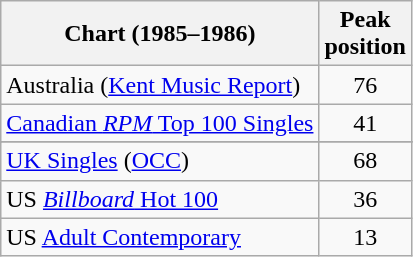<table class="wikitable sortable">
<tr>
<th>Chart (1985–1986)</th>
<th>Peak<br>position</th>
</tr>
<tr>
<td>Australia (<a href='#'>Kent Music Report</a>)</td>
<td align="center">76</td>
</tr>
<tr>
<td><a href='#'>Canadian <em>RPM</em> Top 100 Singles</a></td>
<td align="center">41</td>
</tr>
<tr>
</tr>
<tr>
<td><a href='#'>UK Singles</a> (<a href='#'>OCC</a>)</td>
<td align="center">68</td>
</tr>
<tr>
<td>US <a href='#'><em>Billboard</em> Hot 100</a></td>
<td align="center">36</td>
</tr>
<tr>
<td>US <a href='#'>Adult Contemporary</a></td>
<td align="center">13</td>
</tr>
</table>
